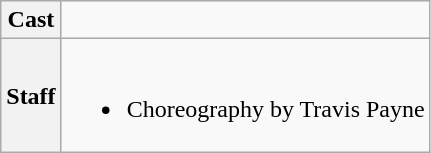<table class="wikitable">
<tr>
<th>Cast</th>
<td></td>
</tr>
<tr>
<th>Staff</th>
<td><br><ul><li>Choreography by Travis Payne</li></ul></td>
</tr>
</table>
